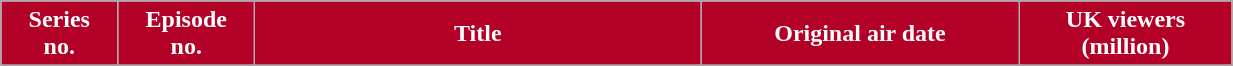<table class="wikitable plainrowheaders" style="width: 65%; margin-right: 0;">
<tr>
<th style="background:#b30027; color:#fff; width:5%">Series<br>no.</th>
<th style="background:#b30027; color:#fff; width:5%">Episode<br>no.</th>
<th style="background:#b30027; color:#fff; width:21%">Title</th>
<th style="background:#b30027; color:#fff; width:15%">Original air date</th>
<th style="background:#b30027; color:#fff; width:10%">UK viewers<br>(million)</th>
</tr>
<tr>
</tr>
</table>
